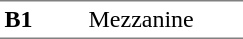<table border=0 cellspacing=0 cellpadding=3>
<tr>
<td style="border-bottom:solid 1px gray;border-top:solid 1px gray;" width=50 valign=top><strong>B1</strong></td>
<td style="border-top:solid 1px gray;border-bottom:solid 1px gray;" width=100 valign=top>Mezzanine</td>
</tr>
</table>
